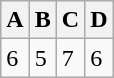<table class="wikitable inline">
<tr>
<th>A</th>
<th>B</th>
<th>C</th>
<th>D</th>
</tr>
<tr>
<td>6</td>
<td>5</td>
<td>7</td>
<td>6</td>
</tr>
</table>
